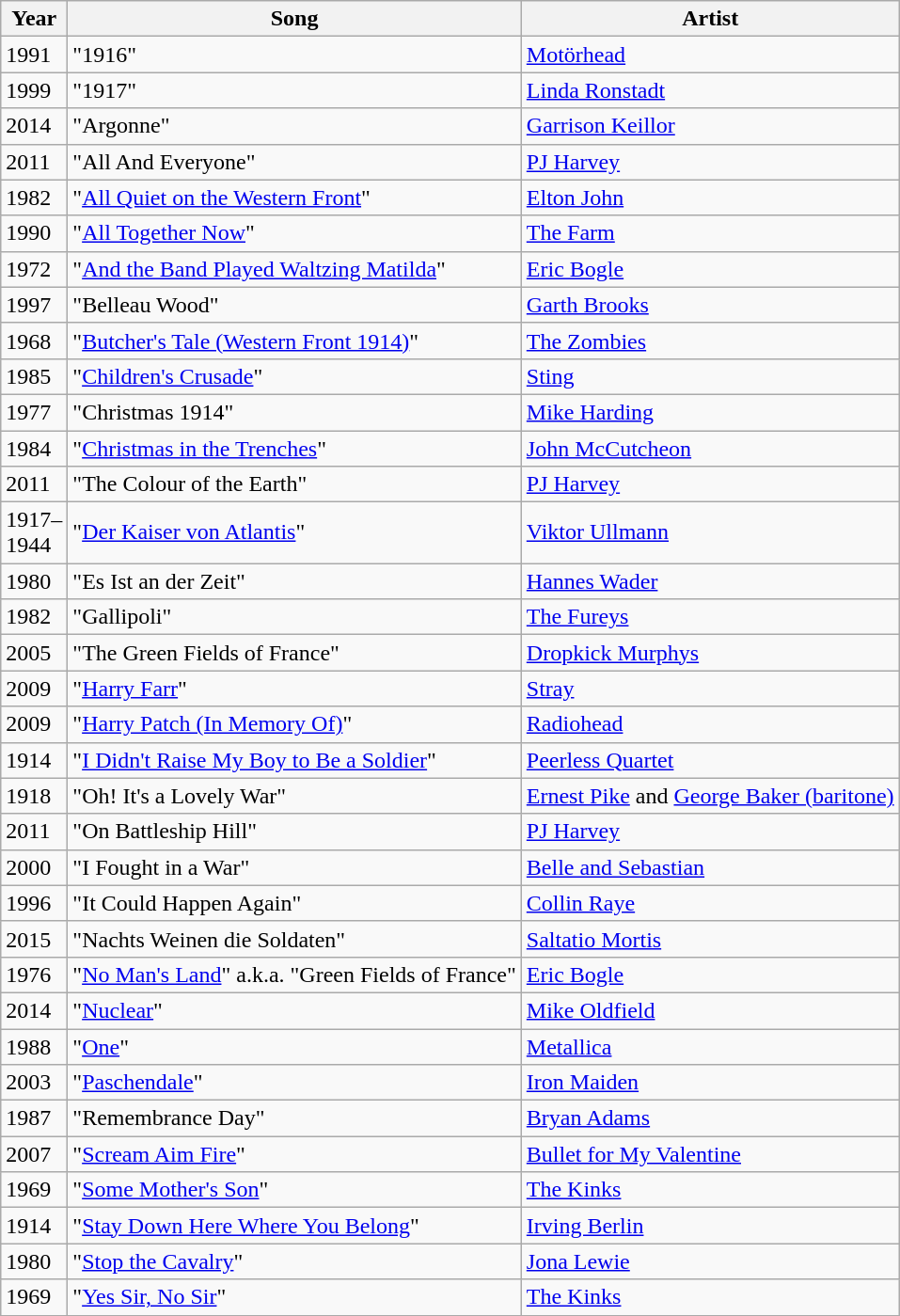<table class="wikitable sortable">
<tr>
<th>Year</th>
<th>Song</th>
<th>Artist</th>
</tr>
<tr>
<td>1991</td>
<td>"1916"</td>
<td><a href='#'>Motörhead</a></td>
</tr>
<tr>
<td>1999</td>
<td>"1917"</td>
<td><a href='#'>Linda Ronstadt</a></td>
</tr>
<tr>
<td>2014</td>
<td>"Argonne"</td>
<td><a href='#'>Garrison Keillor</a></td>
</tr>
<tr>
<td>2011</td>
<td>"All And Everyone"</td>
<td><a href='#'>PJ Harvey</a></td>
</tr>
<tr>
<td>1982</td>
<td>"<a href='#'>All Quiet on the Western Front</a>"</td>
<td><a href='#'>Elton John</a></td>
</tr>
<tr>
<td>1990</td>
<td>"<a href='#'>All Together Now</a>"</td>
<td><a href='#'>The Farm</a></td>
</tr>
<tr>
<td>1972</td>
<td>"<a href='#'>And the Band Played Waltzing Matilda</a>"</td>
<td><a href='#'>Eric Bogle</a></td>
</tr>
<tr>
<td>1997</td>
<td>"Belleau Wood"</td>
<td><a href='#'>Garth Brooks</a></td>
</tr>
<tr>
<td>1968</td>
<td>"<a href='#'>Butcher's Tale (Western Front 1914)</a>"</td>
<td><a href='#'>The Zombies</a></td>
</tr>
<tr>
<td>1985</td>
<td>"<a href='#'>Children's Crusade</a>"</td>
<td><a href='#'>Sting</a></td>
</tr>
<tr>
<td>1977</td>
<td>"Christmas 1914"</td>
<td><a href='#'>Mike Harding</a></td>
</tr>
<tr>
<td>1984</td>
<td>"<a href='#'>Christmas in the Trenches</a>"</td>
<td><a href='#'>John McCutcheon</a></td>
</tr>
<tr>
<td>2011</td>
<td>"The Colour of the Earth"</td>
<td><a href='#'>PJ Harvey</a></td>
</tr>
<tr>
<td>1917–<br>1944</td>
<td>"<a href='#'>Der Kaiser von Atlantis</a>"</td>
<td><a href='#'>Viktor Ullmann</a></td>
</tr>
<tr>
<td>1980</td>
<td>"Es Ist an der Zeit"</td>
<td><a href='#'>Hannes Wader</a></td>
</tr>
<tr>
<td>1982</td>
<td>"Gallipoli"</td>
<td><a href='#'>The Fureys</a></td>
</tr>
<tr>
<td>2005</td>
<td>"The Green Fields of France"</td>
<td><a href='#'>Dropkick Murphys</a></td>
</tr>
<tr>
<td>2009</td>
<td>"<a href='#'>Harry Farr</a>"</td>
<td><a href='#'>Stray</a></td>
</tr>
<tr>
<td>2009</td>
<td>"<a href='#'>Harry Patch (In Memory Of)</a>"</td>
<td><a href='#'>Radiohead</a></td>
</tr>
<tr>
<td>1914</td>
<td>"<a href='#'>I Didn't Raise My Boy to Be a Soldier</a>"</td>
<td><a href='#'>Peerless Quartet</a></td>
</tr>
<tr>
<td>1918</td>
<td>"Oh! It's a Lovely War"</td>
<td><a href='#'>Ernest Pike</a> and <a href='#'>George Baker (baritone)</a></td>
</tr>
<tr>
<td>2011</td>
<td>"On Battleship Hill"</td>
<td><a href='#'>PJ Harvey</a></td>
</tr>
<tr>
<td>2000</td>
<td>"I Fought in a War"</td>
<td><a href='#'>Belle and Sebastian</a></td>
</tr>
<tr>
<td>1996</td>
<td>"It Could Happen Again"</td>
<td><a href='#'>Collin Raye</a></td>
</tr>
<tr>
<td>2015</td>
<td>"Nachts Weinen die Soldaten"</td>
<td><a href='#'>Saltatio Mortis</a></td>
</tr>
<tr>
<td>1976</td>
<td>"<a href='#'>No Man's Land</a>" a.k.a. "Green Fields of France"</td>
<td><a href='#'>Eric Bogle</a></td>
</tr>
<tr>
<td>2014</td>
<td>"<a href='#'>Nuclear</a>"</td>
<td><a href='#'>Mike Oldfield</a></td>
</tr>
<tr>
<td>1988</td>
<td>"<a href='#'>One</a>"</td>
<td><a href='#'>Metallica</a></td>
</tr>
<tr>
<td>2003</td>
<td>"<a href='#'>Paschendale</a>"</td>
<td><a href='#'>Iron Maiden</a></td>
</tr>
<tr>
<td>1987</td>
<td>"Remembrance Day"</td>
<td><a href='#'>Bryan Adams</a></td>
</tr>
<tr>
<td>2007</td>
<td>"<a href='#'>Scream Aim Fire</a>"</td>
<td><a href='#'>Bullet for My Valentine</a></td>
</tr>
<tr>
<td>1969</td>
<td>"<a href='#'>Some Mother's Son</a>"</td>
<td><a href='#'>The Kinks</a></td>
</tr>
<tr>
<td>1914</td>
<td>"<a href='#'>Stay Down Here Where You Belong</a>"</td>
<td><a href='#'>Irving Berlin</a></td>
</tr>
<tr>
<td>1980</td>
<td>"<a href='#'>Stop the Cavalry</a>"</td>
<td><a href='#'>Jona Lewie</a></td>
</tr>
<tr>
<td>1969</td>
<td>"<a href='#'>Yes Sir, No Sir</a>"</td>
<td><a href='#'>The Kinks</a></td>
</tr>
</table>
